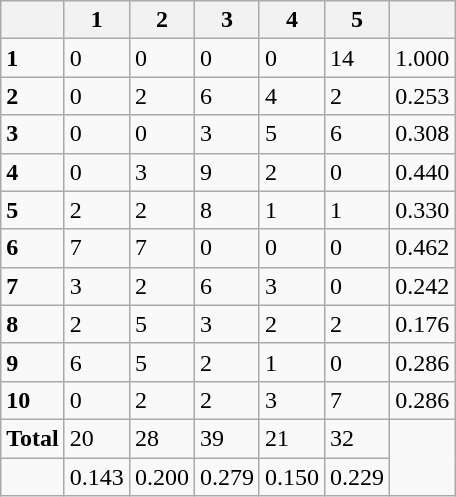<table class="wikitable">
<tr>
<th></th>
<th>1</th>
<th>2</th>
<th>3</th>
<th>4</th>
<th>5</th>
<th></th>
</tr>
<tr>
<td><strong>1</strong></td>
<td>0</td>
<td>0</td>
<td>0</td>
<td>0</td>
<td>14</td>
<td>1.000</td>
</tr>
<tr>
<td><strong>2</strong></td>
<td>0</td>
<td>2</td>
<td>6</td>
<td>4</td>
<td>2</td>
<td>0.253</td>
</tr>
<tr>
<td><strong>3</strong></td>
<td>0</td>
<td>0</td>
<td>3</td>
<td>5</td>
<td>6</td>
<td>0.308</td>
</tr>
<tr>
<td><strong>4</strong></td>
<td>0</td>
<td>3</td>
<td>9</td>
<td>2</td>
<td>0</td>
<td>0.440</td>
</tr>
<tr>
<td><strong>5</strong></td>
<td>2</td>
<td>2</td>
<td>8</td>
<td>1</td>
<td>1</td>
<td>0.330</td>
</tr>
<tr>
<td><strong>6</strong></td>
<td>7</td>
<td>7</td>
<td>0</td>
<td>0</td>
<td>0</td>
<td>0.462</td>
</tr>
<tr>
<td><strong>7</strong></td>
<td>3</td>
<td>2</td>
<td>6</td>
<td>3</td>
<td>0</td>
<td>0.242</td>
</tr>
<tr>
<td><strong>8</strong></td>
<td>2</td>
<td>5</td>
<td>3</td>
<td>2</td>
<td>2</td>
<td>0.176</td>
</tr>
<tr>
<td><strong>9</strong></td>
<td>6</td>
<td>5</td>
<td>2</td>
<td>1</td>
<td>0</td>
<td>0.286</td>
</tr>
<tr>
<td><strong>10</strong></td>
<td>0</td>
<td>2</td>
<td>2</td>
<td>3</td>
<td>7</td>
<td>0.286</td>
</tr>
<tr>
<td><strong>Total</strong></td>
<td>20</td>
<td>28</td>
<td>39</td>
<td>21</td>
<td>32</td>
</tr>
<tr>
<td><strong></strong></td>
<td>0.143</td>
<td>0.200</td>
<td>0.279</td>
<td>0.150</td>
<td>0.229</td>
</tr>
</table>
